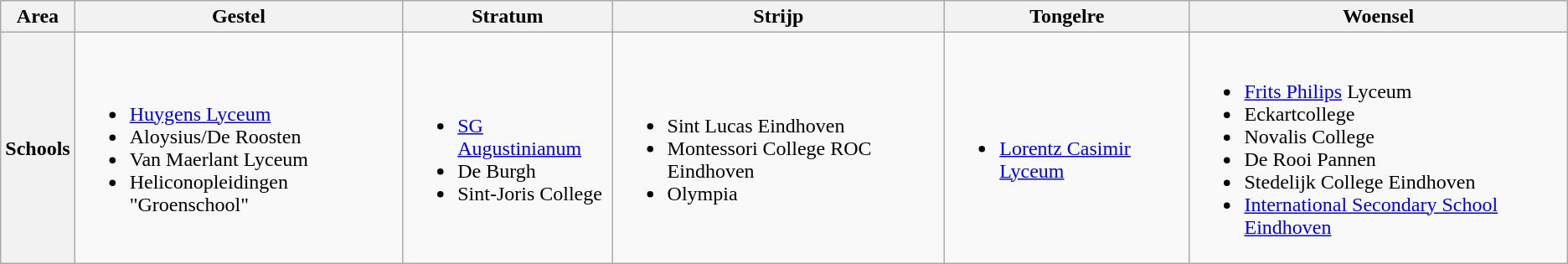<table class="wikitable">
<tr>
<th>Area</th>
<th>Gestel</th>
<th>Stratum</th>
<th>Strijp</th>
<th>Tongelre</th>
<th>Woensel</th>
</tr>
<tr>
<th>Schools</th>
<td><br><ul><li><a href='#'>Huygens Lyceum</a></li><li>Aloysius/De Roosten</li><li>Van Maerlant Lyceum</li><li>Heliconopleidingen "Groenschool"</li></ul></td>
<td><br><ul><li><a href='#'>SG Augustinianum</a></li><li>De Burgh</li><li>Sint-Joris College</li></ul></td>
<td><br><ul><li>Sint Lucas Eindhoven</li><li>Montessori College ROC Eindhoven</li><li>Olympia</li></ul></td>
<td><br><ul><li><a href='#'>Lorentz Casimir Lyceum</a></li></ul></td>
<td><br><ul><li><a href='#'>Frits Philips</a> Lyceum</li><li>Eckartcollege</li><li>Novalis College</li><li>De Rooi Pannen</li><li>Stedelijk College Eindhoven</li><li><a href='#'>International Secondary School Eindhoven</a></li></ul></td>
</tr>
</table>
